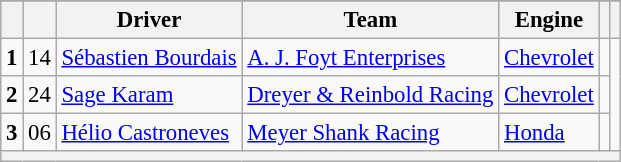<table class="wikitable" style="font-size:95%;">
<tr>
</tr>
<tr>
<th></th>
<th></th>
<th>Driver</th>
<th>Team</th>
<th>Engine</th>
<th></th>
<th></th>
</tr>
<tr>
<td style="text-align:center;"><strong>1</strong></td>
<td style="text-align:center;">14</td>
<td> <a href='#'>Sébastien Bourdais</a></td>
<td><a href='#'>A. J. Foyt Enterprises</a></td>
<td><a href='#'>Chevrolet</a></td>
<td></td>
</tr>
<tr>
<td style="text-align:center;"><strong>2</strong></td>
<td style="text-align:center;">24</td>
<td> <a href='#'>Sage Karam</a></td>
<td><a href='#'>Dreyer & Reinbold Racing</a></td>
<td><a href='#'>Chevrolet</a></td>
<td></td>
</tr>
<tr>
<td style="text-align:center;"><strong>3</strong></td>
<td style="text-align:center;">06</td>
<td> <a href='#'>Hélio Castroneves</a></td>
<td><a href='#'>Meyer Shank Racing</a></td>
<td><a href='#'>Honda</a></td>
<td></td>
</tr>
<tr>
<th colspan=7></th>
</tr>
</table>
